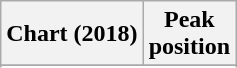<table class="wikitable sortable plainrowheaders" style="text-align:center">
<tr>
<th scope="col">Chart (2018)</th>
<th scope="col">Peak<br> position</th>
</tr>
<tr>
</tr>
<tr>
</tr>
</table>
